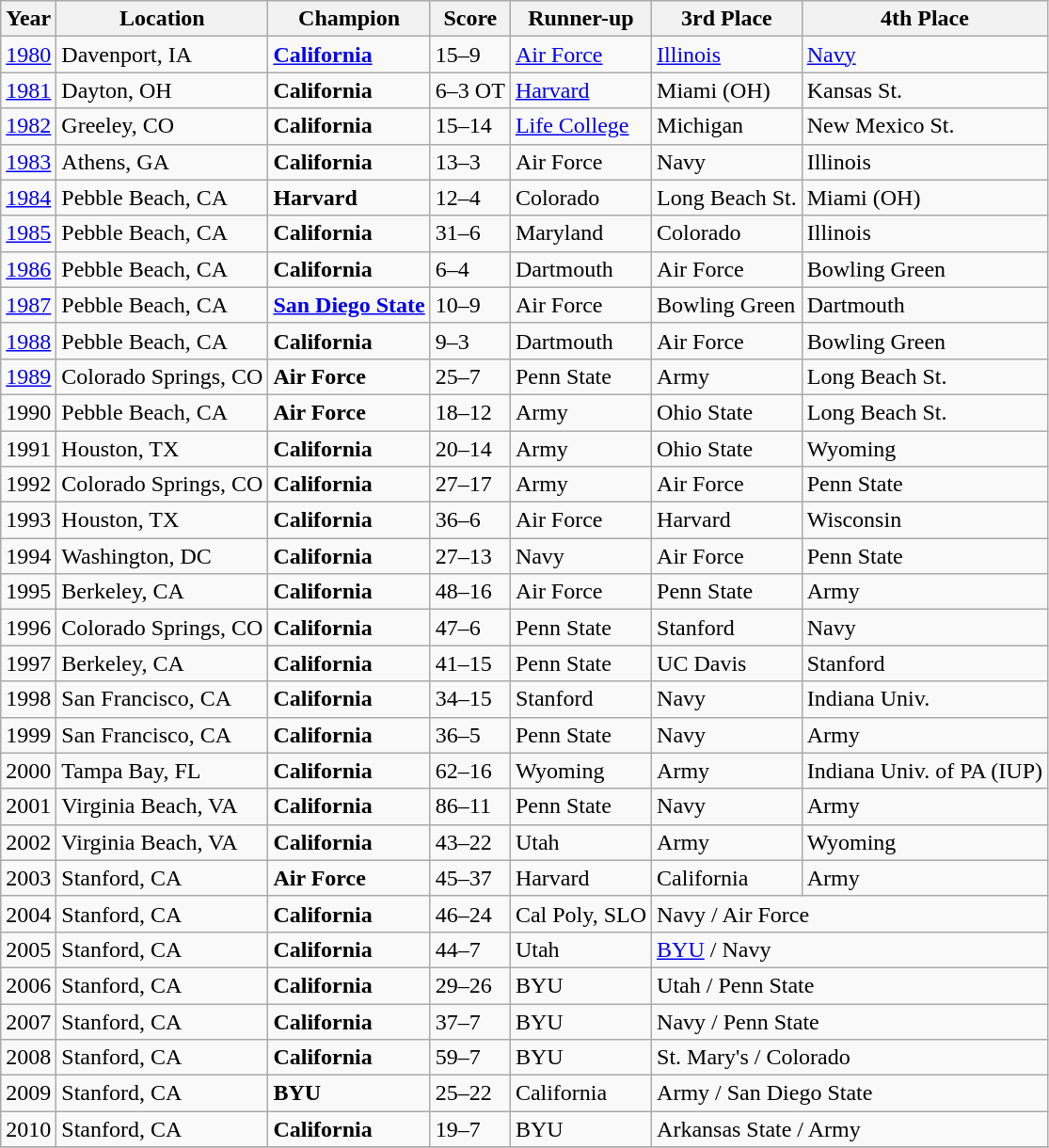<table class="wikitable">
<tr>
<th>Year</th>
<th>Location</th>
<th>Champion</th>
<th>Score</th>
<th>Runner-up</th>
<th>3rd Place</th>
<th>4th Place</th>
</tr>
<tr>
<td><a href='#'>1980</a></td>
<td>Davenport, IA</td>
<td><strong><a href='#'>California</a></strong></td>
<td>15–9</td>
<td><a href='#'>Air Force</a></td>
<td><a href='#'>Illinois</a></td>
<td><a href='#'>Navy</a></td>
</tr>
<tr>
<td><a href='#'>1981</a></td>
<td>Dayton, OH</td>
<td><strong>California</strong></td>
<td>6–3 OT</td>
<td><a href='#'>Harvard</a></td>
<td>Miami (OH)</td>
<td>Kansas St.</td>
</tr>
<tr>
<td><a href='#'>1982</a></td>
<td>Greeley, CO</td>
<td><strong>California</strong></td>
<td>15–14</td>
<td><a href='#'>Life College</a></td>
<td>Michigan</td>
<td>New Mexico St.</td>
</tr>
<tr>
<td><a href='#'>1983</a></td>
<td>Athens, GA</td>
<td><strong>California</strong></td>
<td>13–3</td>
<td>Air Force</td>
<td>Navy</td>
<td>Illinois</td>
</tr>
<tr>
<td><a href='#'>1984</a></td>
<td>Pebble Beach, CA</td>
<td><strong>Harvard</strong></td>
<td>12–4</td>
<td>Colorado</td>
<td>Long Beach St.</td>
<td>Miami (OH)</td>
</tr>
<tr>
<td><a href='#'>1985</a></td>
<td>Pebble Beach, CA</td>
<td><strong>California</strong></td>
<td>31–6</td>
<td>Maryland</td>
<td>Colorado</td>
<td>Illinois</td>
</tr>
<tr>
<td><a href='#'>1986</a></td>
<td>Pebble Beach, CA</td>
<td><strong>California</strong></td>
<td>6–4</td>
<td>Dartmouth</td>
<td>Air Force</td>
<td>Bowling Green</td>
</tr>
<tr>
<td><a href='#'>1987</a></td>
<td>Pebble Beach, CA</td>
<td><strong><a href='#'>San Diego State</a></strong></td>
<td>10–9</td>
<td>Air Force</td>
<td>Bowling Green</td>
<td>Dartmouth</td>
</tr>
<tr>
<td><a href='#'>1988</a></td>
<td>Pebble Beach, CA</td>
<td><strong>California</strong></td>
<td>9–3</td>
<td>Dartmouth</td>
<td>Air Force</td>
<td>Bowling Green</td>
</tr>
<tr>
<td><a href='#'>1989</a></td>
<td>Colorado Springs, CO</td>
<td><strong>Air Force</strong></td>
<td>25–7</td>
<td>Penn State</td>
<td>Army</td>
<td>Long Beach St.</td>
</tr>
<tr>
<td>1990</td>
<td>Pebble Beach, CA</td>
<td><strong>Air Force</strong></td>
<td>18–12</td>
<td>Army</td>
<td>Ohio State</td>
<td>Long Beach St.</td>
</tr>
<tr>
<td>1991</td>
<td>Houston, TX</td>
<td><strong>California</strong></td>
<td>20–14</td>
<td>Army</td>
<td>Ohio State</td>
<td>Wyoming</td>
</tr>
<tr>
<td>1992</td>
<td>Colorado Springs, CO</td>
<td><strong>California</strong></td>
<td>27–17</td>
<td>Army</td>
<td>Air Force</td>
<td>Penn State</td>
</tr>
<tr>
<td>1993</td>
<td>Houston, TX</td>
<td><strong>California</strong></td>
<td>36–6</td>
<td>Air Force</td>
<td>Harvard</td>
<td>Wisconsin</td>
</tr>
<tr>
<td>1994</td>
<td>Washington, DC</td>
<td><strong>California</strong></td>
<td>27–13</td>
<td>Navy</td>
<td>Air Force</td>
<td>Penn State</td>
</tr>
<tr>
<td>1995</td>
<td>Berkeley, CA</td>
<td><strong>California</strong></td>
<td>48–16</td>
<td>Air Force</td>
<td>Penn State</td>
<td>Army</td>
</tr>
<tr>
<td>1996</td>
<td>Colorado Springs, CO</td>
<td><strong>California</strong></td>
<td>47–6</td>
<td>Penn State</td>
<td>Stanford</td>
<td>Navy</td>
</tr>
<tr>
<td>1997</td>
<td>Berkeley, CA</td>
<td><strong>California</strong></td>
<td>41–15</td>
<td>Penn State</td>
<td>UC Davis</td>
<td>Stanford</td>
</tr>
<tr>
<td>1998</td>
<td>San Francisco, CA</td>
<td><strong>California</strong></td>
<td>34–15</td>
<td>Stanford</td>
<td>Navy</td>
<td>Indiana Univ.</td>
</tr>
<tr>
<td>1999</td>
<td>San Francisco, CA</td>
<td><strong>California</strong></td>
<td>36–5</td>
<td>Penn State</td>
<td>Navy</td>
<td>Army</td>
</tr>
<tr>
<td>2000</td>
<td>Tampa Bay, FL</td>
<td><strong>California</strong></td>
<td>62–16</td>
<td>Wyoming</td>
<td>Army</td>
<td>Indiana Univ. of PA (IUP)</td>
</tr>
<tr>
<td>2001</td>
<td>Virginia Beach, VA</td>
<td><strong>California</strong></td>
<td>86–11</td>
<td>Penn State</td>
<td>Navy</td>
<td>Army</td>
</tr>
<tr>
<td>2002</td>
<td>Virginia Beach, VA</td>
<td><strong>California</strong></td>
<td>43–22</td>
<td>Utah</td>
<td>Army</td>
<td>Wyoming</td>
</tr>
<tr>
<td>2003</td>
<td>Stanford, CA</td>
<td><strong>Air Force</strong></td>
<td>45–37</td>
<td>Harvard</td>
<td>California</td>
<td>Army</td>
</tr>
<tr>
<td>2004</td>
<td>Stanford, CA</td>
<td><strong>California</strong></td>
<td>46–24</td>
<td>Cal Poly, SLO</td>
<td colspan="2">Navy / Air Force</td>
</tr>
<tr>
<td>2005</td>
<td>Stanford, CA</td>
<td><strong>California</strong></td>
<td>44–7</td>
<td>Utah</td>
<td colspan="2"><a href='#'>BYU</a> / Navy</td>
</tr>
<tr>
<td>2006</td>
<td>Stanford, CA</td>
<td><strong>California</strong></td>
<td>29–26</td>
<td>BYU</td>
<td colspan="2">Utah / Penn State</td>
</tr>
<tr>
<td>2007</td>
<td>Stanford, CA</td>
<td><strong>California</strong></td>
<td>37–7</td>
<td>BYU</td>
<td colspan="2">Navy / Penn State</td>
</tr>
<tr>
<td>2008</td>
<td>Stanford, CA</td>
<td><strong>California</strong></td>
<td>59–7</td>
<td>BYU</td>
<td colspan="2">St. Mary's / Colorado</td>
</tr>
<tr>
<td>2009</td>
<td>Stanford, CA</td>
<td><strong>BYU</strong></td>
<td>25–22</td>
<td>California</td>
<td colspan="2">Army / San Diego State</td>
</tr>
<tr>
<td>2010</td>
<td>Stanford, CA</td>
<td><strong>California</strong></td>
<td>19–7</td>
<td>BYU</td>
<td colspan="2">Arkansas State / Army</td>
</tr>
<tr>
</tr>
</table>
